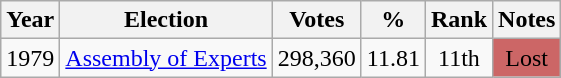<table class="wikitable" style="text-align:center;">
<tr>
<th>Year</th>
<th>Election</th>
<th>Votes</th>
<th>%</th>
<th>Rank</th>
<th>Notes</th>
</tr>
<tr>
<td>1979</td>
<td><a href='#'>Assembly of Experts</a></td>
<td>298,360</td>
<td>11.81</td>
<td>11th</td>
<td style="background-color:#C66">Lost</td>
</tr>
</table>
